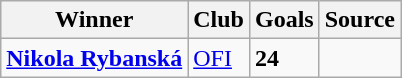<table class="wikitable" style="margin-right: 0;">
<tr text-align:center;">
<th>Winner</th>
<th>Club</th>
<th>Goals</th>
<th>Source</th>
</tr>
<tr>
<td> <strong><a href='#'>Nikola Rybanská</a></strong></td>
<td><a href='#'>OFI</a></td>
<td><strong>24</strong></td>
<td></td>
</tr>
</table>
